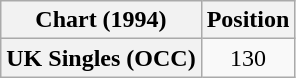<table class="wikitable plainrowheaders" style="text-align:center">
<tr>
<th scope="col">Chart (1994)</th>
<th scope="col">Position</th>
</tr>
<tr>
<th scope="row">UK Singles (OCC)</th>
<td>130</td>
</tr>
</table>
